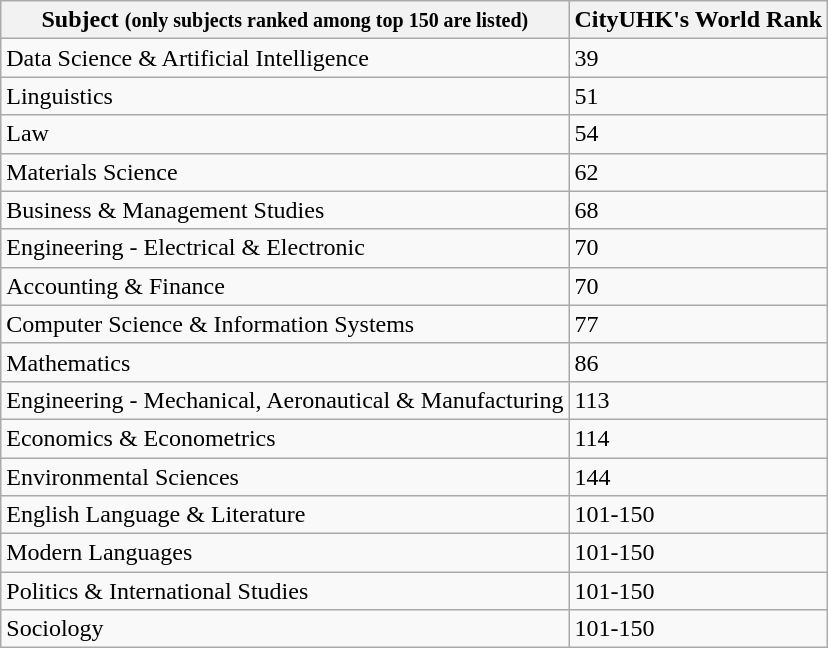<table class="wikitable sortable">
<tr>
<th>Subject <small>(only subjects ranked among top 150 are listed)</small></th>
<th>CityUHK's World Rank</th>
</tr>
<tr>
<td>Data Science & Artificial Intelligence  </td>
<td>39</td>
</tr>
<tr>
<td>Linguistics</td>
<td>51</td>
</tr>
<tr>
<td>Law</td>
<td>54</td>
</tr>
<tr>
<td>Materials Science</td>
<td>62</td>
</tr>
<tr>
<td>Business & Management Studies</td>
<td>68</td>
</tr>
<tr>
<td>Engineering - Electrical & Electronic</td>
<td>70</td>
</tr>
<tr>
<td>Accounting & Finance</td>
<td>70</td>
</tr>
<tr>
<td>Computer Science & Information Systems</td>
<td>77</td>
</tr>
<tr>
<td>Mathematics</td>
<td>86</td>
</tr>
<tr>
<td>Engineering - Mechanical, Aeronautical & Manufacturing</td>
<td>113</td>
</tr>
<tr>
<td>Economics & Econometrics</td>
<td>114</td>
</tr>
<tr>
<td>Environmental Sciences</td>
<td>144</td>
</tr>
<tr>
<td>English Language & Literature</td>
<td>101-150</td>
</tr>
<tr>
<td>Modern Languages</td>
<td>101-150</td>
</tr>
<tr>
<td>Politics & International Studies</td>
<td>101-150</td>
</tr>
<tr>
<td>Sociology</td>
<td>101-150</td>
</tr>
</table>
